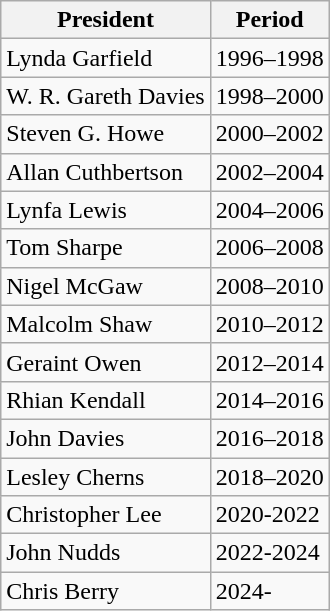<table class="wikitable">
<tr>
<th>President</th>
<th>Period</th>
</tr>
<tr>
<td>Lynda Garfield</td>
<td>1996–1998</td>
</tr>
<tr>
<td>W. R. Gareth Davies</td>
<td>1998–2000</td>
</tr>
<tr>
<td>Steven G. Howe</td>
<td>2000–2002</td>
</tr>
<tr>
<td>Allan Cuthbertson</td>
<td>2002–2004</td>
</tr>
<tr>
<td>Lynfa Lewis</td>
<td>2004–2006</td>
</tr>
<tr>
<td>Tom Sharpe</td>
<td>2006–2008</td>
</tr>
<tr>
<td>Nigel McGaw</td>
<td>2008–2010</td>
</tr>
<tr>
<td>Malcolm Shaw</td>
<td>2010–2012</td>
</tr>
<tr>
<td>Geraint Owen</td>
<td>2012–2014</td>
</tr>
<tr>
<td>Rhian Kendall</td>
<td>2014–2016</td>
</tr>
<tr>
<td>John Davies</td>
<td>2016–2018</td>
</tr>
<tr>
<td>Lesley Cherns</td>
<td>2018–2020</td>
</tr>
<tr>
<td>Christopher Lee</td>
<td>2020-2022</td>
</tr>
<tr>
<td>John Nudds</td>
<td>2022-2024</td>
</tr>
<tr>
<td>Chris Berry</td>
<td>2024-</td>
</tr>
</table>
